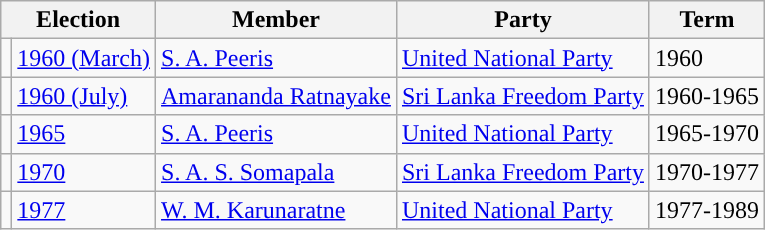<table class="wikitable">
<tr>
<th colspan="2">Election</th>
<th>Member</th>
<th>Party</th>
<th>Term</th>
</tr>
<tr>
<td style="background-color: "></td>
<td><a href='#'>1960 (March)</a></td>
<td><a href='#'>S. A. Peeris</a></td>
<td><a href='#'>United National Party</a></td>
<td>1960</td>
</tr>
<tr>
<td style="background-color: "></td>
<td><a href='#'>1960 (July)</a></td>
<td><a href='#'>Amarananda Ratnayake</a></td>
<td><a href='#'>Sri Lanka Freedom Party</a></td>
<td>1960-1965</td>
</tr>
<tr>
<td style="background-color: "></td>
<td><a href='#'>1965</a></td>
<td><a href='#'>S. A. Peeris</a></td>
<td><a href='#'>United National Party</a></td>
<td>1965-1970</td>
</tr>
<tr>
<td style="background-color: "></td>
<td><a href='#'>1970</a></td>
<td><a href='#'>S. A. S. Somapala</a></td>
<td><a href='#'>Sri Lanka Freedom Party</a></td>
<td>1970-1977</td>
</tr>
<tr>
<td style="background-color: "></td>
<td><a href='#'>1977</a></td>
<td><a href='#'>W. M. Karunaratne</a></td>
<td><a href='#'>United National Party</a></td>
<td>1977-1989</td>
</tr>
</table>
